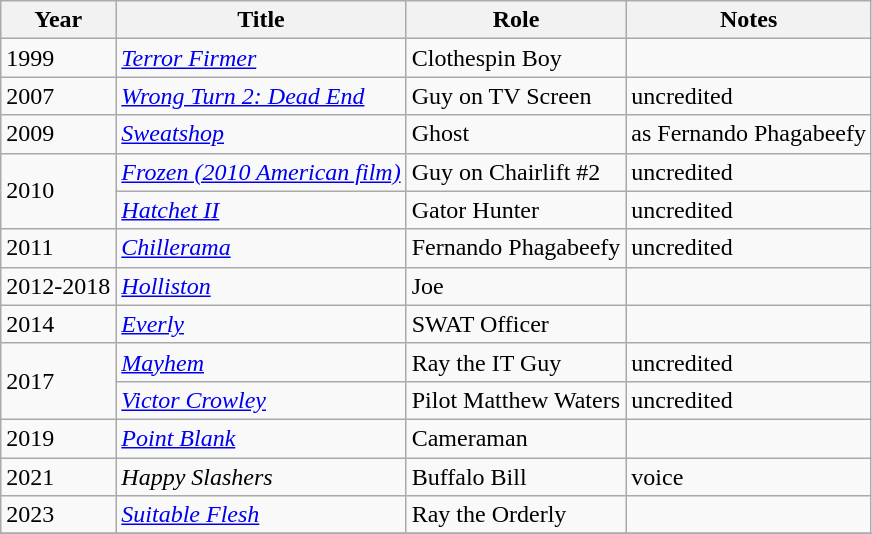<table class="wikitable sortable">
<tr>
<th>Year</th>
<th>Title</th>
<th>Role</th>
<th class="unsortable">Notes</th>
</tr>
<tr>
<td>1999</td>
<td><em><a href='#'>Terror Firmer</a></em></td>
<td>Clothespin Boy</td>
<td></td>
</tr>
<tr>
<td>2007</td>
<td><em><a href='#'>Wrong Turn 2: Dead End</a></em></td>
<td>Guy on TV Screen</td>
<td>uncredited</td>
</tr>
<tr>
<td>2009</td>
<td><em><a href='#'>Sweatshop</a></em></td>
<td>Ghost</td>
<td>as Fernando Phagabeefy</td>
</tr>
<tr>
<td rowspan=2>2010</td>
<td><em><a href='#'>Frozen (2010 American film)</a></em></td>
<td>Guy on Chairlift #2</td>
<td>uncredited</td>
</tr>
<tr>
<td><em><a href='#'>Hatchet II</a></em></td>
<td>Gator Hunter</td>
<td>uncredited</td>
</tr>
<tr>
<td>2011</td>
<td><em><a href='#'>Chillerama</a></em></td>
<td>Fernando Phagabeefy</td>
<td>uncredited</td>
</tr>
<tr>
<td>2012-2018</td>
<td><em><a href='#'>Holliston</a></em></td>
<td>Joe</td>
<td></td>
</tr>
<tr>
<td>2014</td>
<td><em><a href='#'>Everly</a></em></td>
<td>SWAT Officer</td>
<td></td>
</tr>
<tr>
<td rowspan=2>2017</td>
<td><em><a href='#'>Mayhem</a></em></td>
<td>Ray the IT Guy</td>
<td>uncredited</td>
</tr>
<tr>
<td><em><a href='#'>Victor Crowley</a></em></td>
<td>Pilot Matthew Waters</td>
<td>uncredited</td>
</tr>
<tr>
<td>2019</td>
<td><em><a href='#'>Point Blank</a></em></td>
<td>Cameraman</td>
<td></td>
</tr>
<tr>
<td>2021</td>
<td><em>Happy Slashers</em></td>
<td>Buffalo Bill</td>
<td>voice</td>
</tr>
<tr>
<td>2023</td>
<td><em><a href='#'>Suitable Flesh</a></em></td>
<td>Ray the Orderly</td>
<td></td>
</tr>
<tr>
</tr>
</table>
